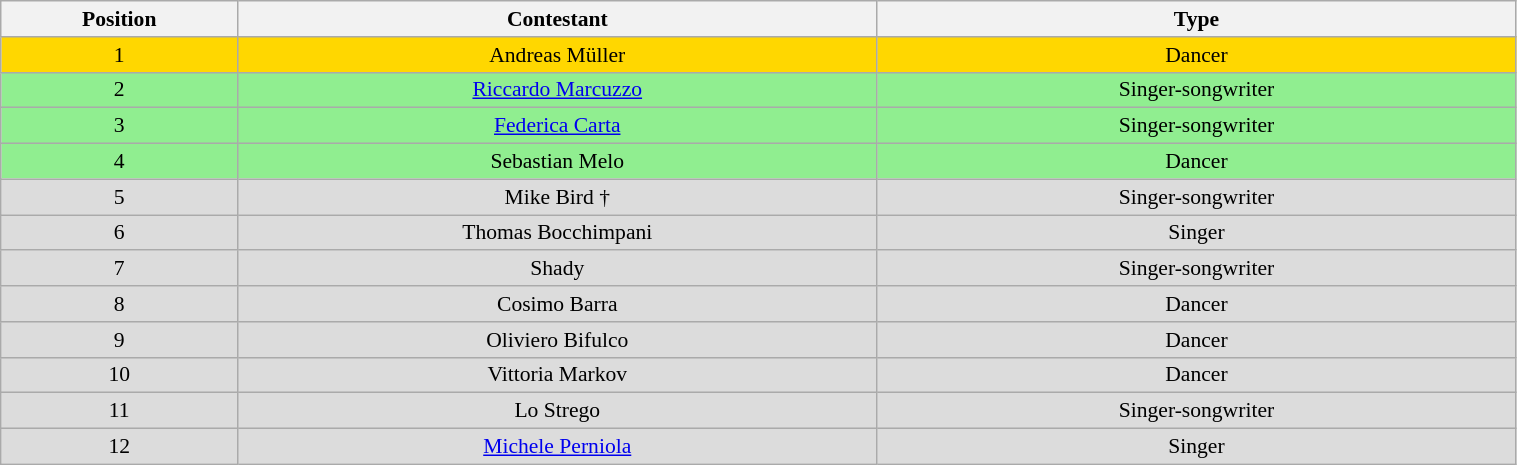<table class="wikitable" style="text-align:center; font-size:90%; border-collapse:collapse;" width=80%>
<tr>
<th width=4%>Position</th>
<th width="12%" align="center">Contestant</th>
<th width=12%>Type</th>
</tr>
<tr>
<td style="color:black; background:gold;">1</td>
<td style="color:black; background:gold;">Andreas Müller</td>
<td style="color:black; background:gold;">Dancer</td>
</tr>
<tr>
<td style="color:black; background:LightGreen;">2</td>
<td style="color:black; background:LightGreen;"><a href='#'>Riccardo Marcuzzo</a></td>
<td style="color:black; background:LightGreen;">Singer-songwriter</td>
</tr>
<tr>
<td style="color:black; background:LightGreen;">3</td>
<td style="color:black; background:LightGreen;"><a href='#'>Federica Carta</a></td>
<td style="color:black; background:LightGreen;">Singer-songwriter</td>
</tr>
<tr>
<td style="color:black; background:LightGreen;">4</td>
<td style="color:black; background:LightGreen;">Sebastian Melo</td>
<td style="color:black; background:LightGreen;">Dancer</td>
</tr>
<tr>
<td style="background:#DCDCDC;">5</td>
<td style="background:#DCDCDC;">Mike Bird †</td>
<td style="background:#DCDCDC;">Singer-songwriter</td>
</tr>
<tr>
<td style="background:#DCDCDC;">6</td>
<td style="background:#DCDCDC;">Thomas Bocchimpani</td>
<td style="background:#DCDCDC;">Singer</td>
</tr>
<tr>
<td style="background:#DCDCDC;">7</td>
<td style="background:#DCDCDC;">Shady</td>
<td style="background:#DCDCDC;">Singer-songwriter</td>
</tr>
<tr>
<td style="background:#DCDCDC;">8</td>
<td style="background:#DCDCDC;">Cosimo Barra</td>
<td style="background:#DCDCDC;">Dancer</td>
</tr>
<tr>
<td style="background:#DCDCDC;">9</td>
<td style="background:#DCDCDC;">Oliviero Bifulco</td>
<td style="background:#DCDCDC;">Dancer</td>
</tr>
<tr>
<td style="background:#DCDCDC;">10</td>
<td style="background:#DCDCDC;">Vittoria Markov</td>
<td style="background:#DCDCDC;">Dancer</td>
</tr>
<tr>
<td style="background:#DCDCDC;">11</td>
<td style="background:#DCDCDC;">Lo Strego</td>
<td style="background:#DCDCDC;">Singer-songwriter</td>
</tr>
<tr>
<td style="background:#DCDCDC;">12</td>
<td style="background:#DCDCDC;"><a href='#'>Michele Perniola</a></td>
<td style="background:#DCDCDC;">Singer</td>
</tr>
</table>
